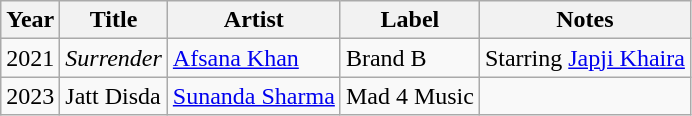<table class="wikitable">
<tr>
<th>Year</th>
<th>Title</th>
<th>Artist</th>
<th>Label</th>
<th>Notes</th>
</tr>
<tr>
<td>2021</td>
<td><em>Surrender</em> </td>
<td><a href='#'>Afsana Khan</a></td>
<td>Brand B</td>
<td>Starring <a href='#'>Japji Khaira</a></td>
</tr>
<tr>
<td>2023</td>
<td>Jatt Disda</td>
<td><a href='#'>Sunanda Sharma</a></td>
<td>Mad 4 Music</td>
<td></td>
</tr>
</table>
